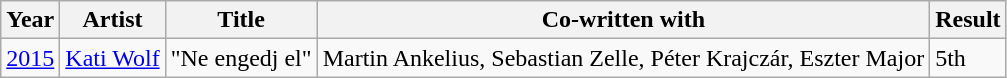<table class="wikitable plainrowheaders">
<tr>
<th scope="col">Year</th>
<th scope="col">Artist</th>
<th scope="col">Title</th>
<th scope="col">Co-written with</th>
<th scope="col">Result</th>
</tr>
<tr>
<td><a href='#'>2015</a></td>
<td><a href='#'>Kati Wolf</a></td>
<td>"Ne engedj el"</td>
<td>Martin Ankelius, Sebastian Zelle, Péter Krajczár, Eszter Major</td>
<td>5th</td>
</tr>
</table>
